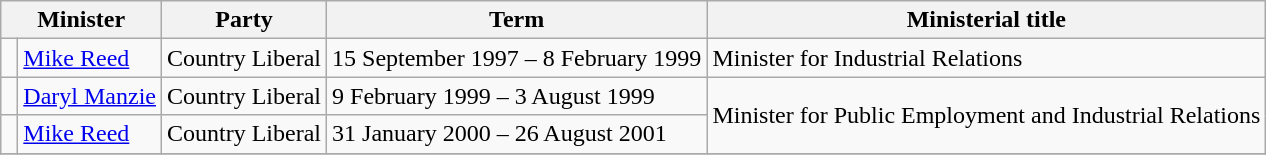<table class="sortable wikitable">
<tr>
<th colspan=2>Minister</th>
<th>Party</th>
<th>Term </th>
<th>Ministerial title</th>
</tr>
<tr>
<td> </td>
<td><a href='#'>Mike Reed</a></td>
<td>Country Liberal</td>
<td>15 September 1997 – 8 February 1999</td>
<td>Minister for Industrial Relations</td>
</tr>
<tr>
<td> </td>
<td><a href='#'>Daryl Manzie</a></td>
<td>Country Liberal</td>
<td>9 February 1999 – 3 August 1999</td>
<td rowspan="2">Minister for Public Employment and Industrial Relations</td>
</tr>
<tr>
<td> </td>
<td><a href='#'>Mike Reed</a></td>
<td>Country Liberal</td>
<td>31 January 2000 – 26 August 2001</td>
</tr>
<tr>
</tr>
</table>
